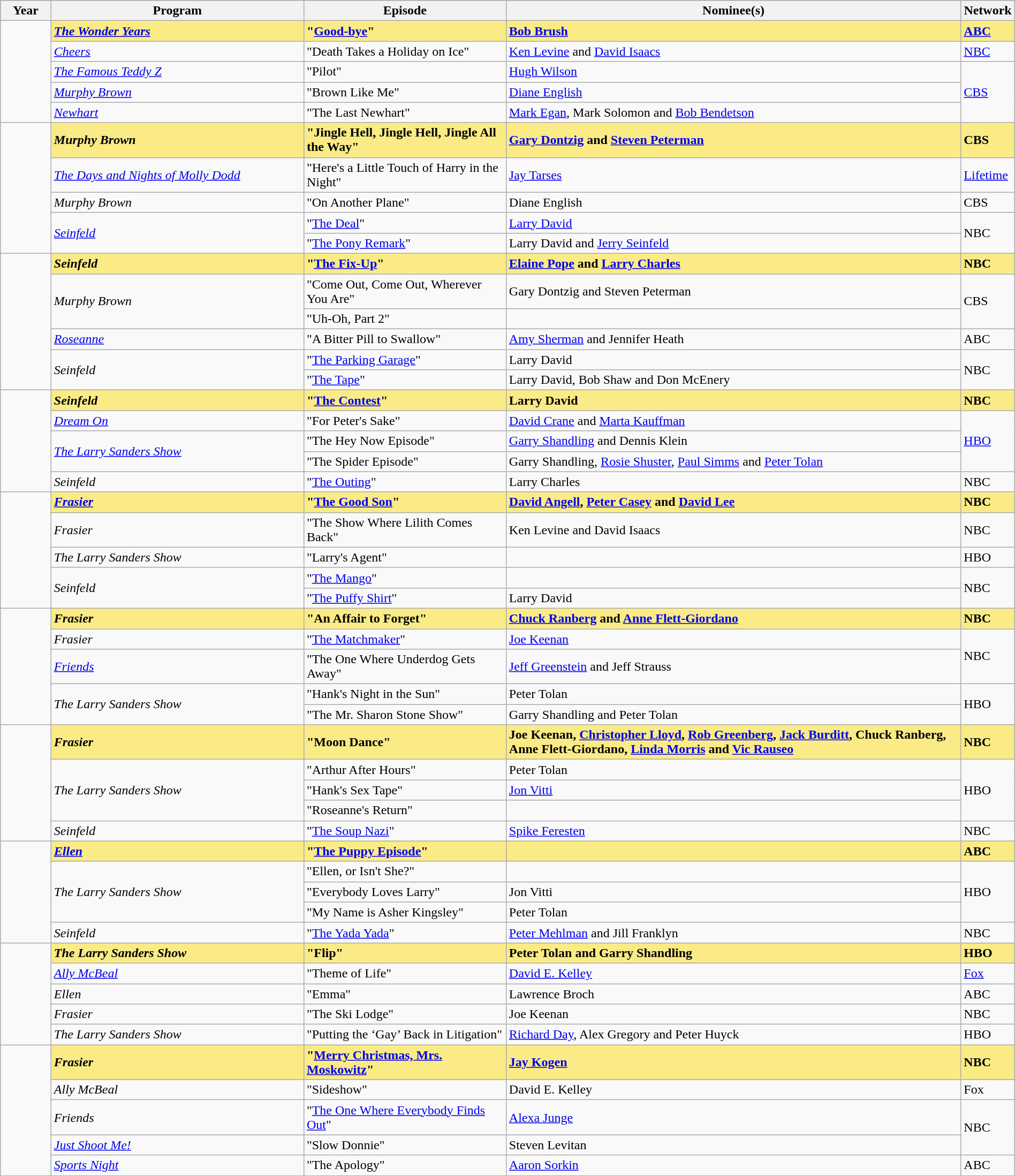<table class="wikitable" style="width:100%">
<tr bgcolor="#bebebe">
<th width="5%">Year</th>
<th width="25%">Program</th>
<th width="20%">Episode</th>
<th width="45%">Nominee(s)</th>
<th width="5%">Network</th>
</tr>
<tr>
<td rowspan=5></td>
<td style="background:#FAEB86;"><strong><em><a href='#'>The Wonder Years</a></em></strong></td>
<td style="background:#FAEB86;"><strong>"<a href='#'>Good-bye</a>"</strong></td>
<td style="background:#FAEB86;"><strong><a href='#'>Bob Brush</a></strong></td>
<td style="background:#FAEB86;"><strong><a href='#'>ABC</a></strong></td>
</tr>
<tr>
<td><em><a href='#'>Cheers</a></em></td>
<td>"Death Takes a Holiday on Ice"</td>
<td><a href='#'>Ken Levine</a> and <a href='#'>David Isaacs</a></td>
<td><a href='#'>NBC</a></td>
</tr>
<tr>
<td><em><a href='#'>The Famous Teddy Z</a></em></td>
<td>"Pilot"</td>
<td><a href='#'>Hugh Wilson</a></td>
<td rowspan=3><a href='#'>CBS</a></td>
</tr>
<tr>
<td><em><a href='#'>Murphy Brown</a></em></td>
<td>"Brown Like Me"</td>
<td><a href='#'>Diane English</a></td>
</tr>
<tr>
<td><em><a href='#'>Newhart</a></em></td>
<td>"The Last Newhart"</td>
<td><a href='#'>Mark Egan</a>, Mark Solomon and <a href='#'>Bob Bendetson</a></td>
</tr>
<tr>
<td rowspan=5></td>
<td style="background:#FAEB86;"><strong><em>Murphy Brown</em></strong></td>
<td style="background:#FAEB86;"><strong>"Jingle Hell, Jingle Hell, Jingle All the Way"</strong></td>
<td style="background:#FAEB86;"><strong><a href='#'>Gary Dontzig</a> and <a href='#'>Steven Peterman</a></strong></td>
<td style="background:#FAEB86;"><strong>CBS</strong></td>
</tr>
<tr>
<td><em><a href='#'>The Days and Nights of Molly Dodd</a></em></td>
<td>"Here's a Little Touch of Harry in the Night"</td>
<td><a href='#'>Jay Tarses</a></td>
<td><a href='#'>Lifetime</a></td>
</tr>
<tr>
<td><em>Murphy Brown</em></td>
<td>"On Another Plane"</td>
<td>Diane English</td>
<td>CBS</td>
</tr>
<tr>
<td rowspan=2><em><a href='#'>Seinfeld</a></em></td>
<td>"<a href='#'>The Deal</a>"</td>
<td><a href='#'>Larry David</a></td>
<td rowspan=2>NBC</td>
</tr>
<tr>
<td>"<a href='#'>The Pony Remark</a>"</td>
<td>Larry David and <a href='#'>Jerry Seinfeld</a></td>
</tr>
<tr>
<td rowspan=6></td>
<td style="background:#FAEB86;"><strong><em>Seinfeld</em></strong></td>
<td style="background:#FAEB86;"><strong>"<a href='#'>The Fix-Up</a>"</strong></td>
<td style="background:#FAEB86;"><strong><a href='#'>Elaine Pope</a> and <a href='#'>Larry Charles</a></strong></td>
<td style="background:#FAEB86;"><strong>NBC</strong></td>
</tr>
<tr>
<td rowspan=2><em>Murphy Brown</em></td>
<td>"Come Out, Come Out, Wherever You Are"</td>
<td>Gary Dontzig and Steven Peterman</td>
<td rowspan=2>CBS</td>
</tr>
<tr>
<td>"Uh-Oh, Part 2"</td>
<td></td>
</tr>
<tr>
<td><em><a href='#'>Roseanne</a></em></td>
<td>"A Bitter Pill to Swallow"</td>
<td><a href='#'>Amy Sherman</a> and Jennifer Heath</td>
<td>ABC</td>
</tr>
<tr>
<td rowspan=2><em>Seinfeld</em></td>
<td>"<a href='#'>The Parking Garage</a>"</td>
<td>Larry David</td>
<td rowspan=2>NBC</td>
</tr>
<tr>
<td>"<a href='#'>The Tape</a>"</td>
<td>Larry David, Bob Shaw and Don McEnery</td>
</tr>
<tr>
<td rowspan=5></td>
<td style="background:#FAEB86;"><strong><em>Seinfeld</em></strong></td>
<td style="background:#FAEB86;"><strong>"<a href='#'>The Contest</a>"</strong></td>
<td style="background:#FAEB86;"><strong>Larry David</strong></td>
<td style="background:#FAEB86;"><strong>NBC</strong></td>
</tr>
<tr>
<td><em><a href='#'>Dream On</a></em></td>
<td>"For Peter's Sake"</td>
<td><a href='#'>David Crane</a> and <a href='#'>Marta Kauffman</a></td>
<td rowspan=3><a href='#'>HBO</a></td>
</tr>
<tr>
<td rowspan=2><em><a href='#'>The Larry Sanders Show</a></em></td>
<td>"The Hey Now Episode"</td>
<td><a href='#'>Garry Shandling</a> and Dennis Klein</td>
</tr>
<tr>
<td>"The Spider Episode"</td>
<td>Garry Shandling, <a href='#'>Rosie Shuster</a>, <a href='#'>Paul Simms</a> and <a href='#'>Peter Tolan</a></td>
</tr>
<tr>
<td><em>Seinfeld</em></td>
<td>"<a href='#'>The Outing</a>"</td>
<td>Larry Charles</td>
<td>NBC</td>
</tr>
<tr>
<td rowspan=5></td>
<td style="background:#FAEB86;"><strong><em><a href='#'>Frasier</a></em></strong></td>
<td style="background:#FAEB86;"><strong>"<a href='#'>The Good Son</a>"</strong></td>
<td style="background:#FAEB86;"><strong><a href='#'>David Angell</a>, <a href='#'>Peter Casey</a> and <a href='#'>David Lee</a></strong></td>
<td style="background:#FAEB86;"><strong>NBC</strong></td>
</tr>
<tr>
<td><em>Frasier</em></td>
<td>"The Show Where Lilith Comes Back"</td>
<td>Ken Levine and David Isaacs</td>
<td>NBC</td>
</tr>
<tr>
<td><em>The Larry Sanders Show</em></td>
<td>"Larry's Agent"</td>
<td></td>
<td>HBO</td>
</tr>
<tr>
<td rowspan=2><em>Seinfeld</em></td>
<td>"<a href='#'>The Mango</a>"</td>
<td></td>
<td rowspan=2>NBC</td>
</tr>
<tr>
<td>"<a href='#'>The Puffy Shirt</a>"</td>
<td>Larry David</td>
</tr>
<tr>
<td rowspan=5></td>
<td style="background:#FAEB86;"><strong><em>Frasier</em></strong></td>
<td style="background:#FAEB86;"><strong>"An Affair to Forget"</strong></td>
<td style="background:#FAEB86;"><strong><a href='#'>Chuck Ranberg</a> and <a href='#'>Anne Flett-Giordano</a></strong></td>
<td style="background:#FAEB86;"><strong>NBC</strong></td>
</tr>
<tr>
<td><em>Frasier</em></td>
<td>"<a href='#'>The Matchmaker</a>"</td>
<td><a href='#'>Joe Keenan</a></td>
<td rowspan=2>NBC</td>
</tr>
<tr>
<td><em><a href='#'>Friends</a></em></td>
<td>"The One Where Underdog Gets Away"</td>
<td><a href='#'>Jeff Greenstein</a> and Jeff Strauss</td>
</tr>
<tr>
<td rowspan=2><em>The Larry Sanders Show</em></td>
<td>"Hank's Night in the Sun"</td>
<td>Peter Tolan</td>
<td rowspan=2>HBO</td>
</tr>
<tr>
<td>"The Mr. Sharon Stone Show"</td>
<td>Garry Shandling and Peter Tolan</td>
</tr>
<tr>
<td rowspan=5></td>
<td style="background:#FAEB86;"><strong><em>Frasier</em></strong></td>
<td style="background:#FAEB86;"><strong>"Moon Dance"</strong></td>
<td style="background:#FAEB86;"><strong>Joe Keenan, <a href='#'>Christopher Lloyd</a>, <a href='#'>Rob Greenberg</a>, <a href='#'>Jack Burditt</a>, Chuck Ranberg, Anne Flett-Giordano, <a href='#'>Linda Morris</a> and <a href='#'>Vic Rauseo</a></strong></td>
<td style="background:#FAEB86;"><strong>NBC</strong></td>
</tr>
<tr>
<td rowspan=3><em>The Larry Sanders Show</em></td>
<td>"Arthur After Hours"</td>
<td>Peter Tolan</td>
<td rowspan=3>HBO</td>
</tr>
<tr>
<td>"Hank's Sex Tape"</td>
<td><a href='#'>Jon Vitti</a></td>
</tr>
<tr>
<td>"Roseanne's Return"</td>
<td></td>
</tr>
<tr>
<td><em>Seinfeld</em></td>
<td>"<a href='#'>The Soup Nazi</a>"</td>
<td><a href='#'>Spike Feresten</a></td>
<td>NBC</td>
</tr>
<tr>
<td rowspan=5></td>
<td style="background:#FAEB86;"><strong><em><a href='#'>Ellen</a></em></strong></td>
<td style="background:#FAEB86;"><strong>"<a href='#'>The Puppy Episode</a>"</strong></td>
<td style="background:#FAEB86;"><strong></strong></td>
<td style="background:#FAEB86;"><strong>ABC</strong></td>
</tr>
<tr>
<td rowspan=3><em>The Larry Sanders Show</em></td>
<td>"Ellen, or Isn't She?"</td>
<td></td>
<td rowspan=3>HBO</td>
</tr>
<tr>
<td>"Everybody Loves Larry"</td>
<td>Jon Vitti</td>
</tr>
<tr>
<td>"My Name is Asher Kingsley"</td>
<td>Peter Tolan</td>
</tr>
<tr>
<td><em>Seinfeld</em></td>
<td>"<a href='#'>The Yada Yada</a>"</td>
<td><a href='#'>Peter Mehlman</a> and Jill Franklyn</td>
<td>NBC</td>
</tr>
<tr>
<td rowspan=5></td>
<td style="background:#FAEB86;"><strong><em>The Larry Sanders Show</em></strong></td>
<td style="background:#FAEB86;"><strong>"Flip"</strong></td>
<td style="background:#FAEB86;"><strong>Peter Tolan and Garry Shandling</strong></td>
<td style="background:#FAEB86;"><strong>HBO</strong></td>
</tr>
<tr>
<td><em><a href='#'>Ally McBeal</a></em></td>
<td>"Theme of Life"</td>
<td><a href='#'>David E. Kelley</a></td>
<td><a href='#'>Fox</a></td>
</tr>
<tr>
<td><em>Ellen</em></td>
<td>"Emma"</td>
<td>Lawrence Broch</td>
<td>ABC</td>
</tr>
<tr>
<td><em>Frasier</em></td>
<td>"The Ski Lodge"</td>
<td>Joe Keenan</td>
<td>NBC</td>
</tr>
<tr>
<td><em>The Larry Sanders Show</em></td>
<td>"Putting the ‘Gay’ Back in Litigation"</td>
<td><a href='#'>Richard Day</a>, Alex Gregory and Peter Huyck</td>
<td>HBO</td>
</tr>
<tr>
<td rowspan=5></td>
<td style="background:#FAEB86;"><strong><em>Frasier</em></strong></td>
<td style="background:#FAEB86;"><strong>"<a href='#'>Merry Christmas, Mrs. Moskowitz</a>"</strong></td>
<td style="background:#FAEB86;"><strong><a href='#'>Jay Kogen</a></strong></td>
<td style="background:#FAEB86;"><strong>NBC</strong></td>
</tr>
<tr>
<td><em>Ally McBeal</em></td>
<td>"Sideshow"</td>
<td>David E. Kelley</td>
<td>Fox</td>
</tr>
<tr>
<td><em>Friends</em></td>
<td>"<a href='#'>The One Where Everybody Finds Out</a>"</td>
<td><a href='#'>Alexa Junge</a></td>
<td rowspan=2>NBC</td>
</tr>
<tr>
<td><em><a href='#'>Just Shoot Me!</a></em></td>
<td>"Slow Donnie"</td>
<td>Steven Levitan</td>
</tr>
<tr>
<td><em><a href='#'>Sports Night</a></em></td>
<td>"The Apology"</td>
<td><a href='#'>Aaron Sorkin</a></td>
<td>ABC</td>
</tr>
</table>
